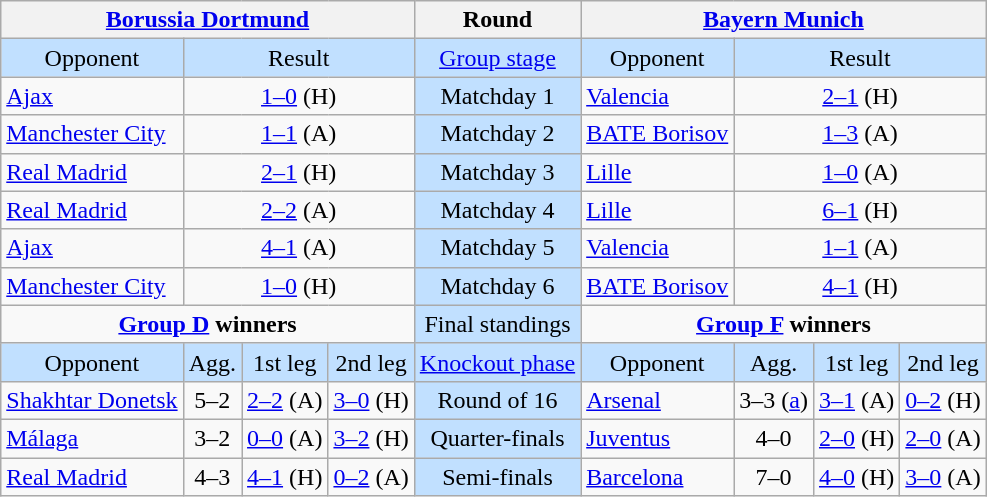<table class="wikitable" style="text-align:center">
<tr>
<th colspan=4> <a href='#'>Borussia Dortmund</a></th>
<th>Round</th>
<th colspan=4> <a href='#'>Bayern Munich</a></th>
</tr>
<tr style="background:#c1e0ff">
<td>Opponent</td>
<td colspan=3>Result</td>
<td><a href='#'>Group stage</a></td>
<td>Opponent</td>
<td colspan=3>Result</td>
</tr>
<tr>
<td align=left> <a href='#'>Ajax</a></td>
<td colspan=3><a href='#'>1–0</a> (H)</td>
<td style="background:#c1e0ff">Matchday 1</td>
<td align=left> <a href='#'>Valencia</a></td>
<td colspan=3><a href='#'>2–1</a> (H)</td>
</tr>
<tr>
<td align=left> <a href='#'>Manchester City</a></td>
<td colspan=3><a href='#'>1–1</a> (A)</td>
<td style="background:#c1e0ff">Matchday 2</td>
<td align=left> <a href='#'>BATE Borisov</a></td>
<td colspan=3><a href='#'>1–3</a> (A)</td>
</tr>
<tr>
<td align=left> <a href='#'>Real Madrid</a></td>
<td colspan=3><a href='#'>2–1</a> (H)</td>
<td style="background:#c1e0ff">Matchday 3</td>
<td align=left> <a href='#'>Lille</a></td>
<td colspan=3><a href='#'>1–0</a> (A)</td>
</tr>
<tr>
<td align=left> <a href='#'>Real Madrid</a></td>
<td colspan=3><a href='#'>2–2</a> (A)</td>
<td style="background:#c1e0ff">Matchday 4</td>
<td align=left> <a href='#'>Lille</a></td>
<td colspan=3><a href='#'>6–1</a> (H)</td>
</tr>
<tr>
<td align=left> <a href='#'>Ajax</a></td>
<td colspan=3><a href='#'>4–1</a> (A)</td>
<td style="background:#c1e0ff">Matchday 5</td>
<td align=left> <a href='#'>Valencia</a></td>
<td colspan=3><a href='#'>1–1</a> (A)</td>
</tr>
<tr>
<td align=left> <a href='#'>Manchester City</a></td>
<td colspan=3><a href='#'>1–0</a> (H)</td>
<td style="background:#c1e0ff">Matchday 6</td>
<td align=left> <a href='#'>BATE Borisov</a></td>
<td colspan=3><a href='#'>4–1</a> (H)</td>
</tr>
<tr>
<td colspan=4 valign=top><strong><a href='#'>Group D</a> winners</strong><br></td>
<td style="background:#c1e0ff">Final standings</td>
<td colspan=4 valign=top><strong><a href='#'>Group F</a> winners</strong><br></td>
</tr>
<tr style="background:#c1e0ff">
<td>Opponent</td>
<td>Agg.</td>
<td>1st leg</td>
<td>2nd leg</td>
<td><a href='#'>Knockout phase</a></td>
<td>Opponent</td>
<td>Agg.</td>
<td>1st leg</td>
<td>2nd leg</td>
</tr>
<tr>
<td align=left> <a href='#'>Shakhtar Donetsk</a></td>
<td>5–2</td>
<td><a href='#'>2–2</a> (A)</td>
<td><a href='#'>3–0</a> (H)</td>
<td style="background:#c1e0ff">Round of 16</td>
<td align=left> <a href='#'>Arsenal</a></td>
<td>3–3 (<a href='#'>a</a>)</td>
<td><a href='#'>3–1</a> (A)</td>
<td><a href='#'>0–2</a> (H)</td>
</tr>
<tr>
<td align=left> <a href='#'>Málaga</a></td>
<td>3–2</td>
<td><a href='#'>0–0</a> (A)</td>
<td><a href='#'>3–2</a> (H)</td>
<td style="background:#c1e0ff">Quarter-finals</td>
<td align=left> <a href='#'>Juventus</a></td>
<td>4–0</td>
<td><a href='#'>2–0</a> (H)</td>
<td><a href='#'>2–0</a> (A)</td>
</tr>
<tr>
<td align=left> <a href='#'>Real Madrid</a></td>
<td>4–3</td>
<td><a href='#'>4–1</a> (H)</td>
<td><a href='#'>0–2</a> (A)</td>
<td style="background:#c1e0ff">Semi-finals</td>
<td align=left> <a href='#'>Barcelona</a></td>
<td>7–0</td>
<td><a href='#'>4–0</a> (H)</td>
<td><a href='#'>3–0</a> (A)</td>
</tr>
</table>
